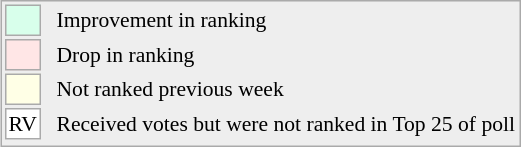<table align=right style="font-size:90%; border:1px solid #aaaaaa; white-space:nowrap; background:#eeeeee;">
<tr>
<td style="background:#d8ffeb; width:20px; border:1px solid #aaaaaa;"> </td>
<td rowspan=5> </td>
<td>Improvement in ranking</td>
</tr>
<tr>
<td style="background:#ffe6e6; width:20px; border:1px solid #aaaaaa;"> </td>
<td>Drop in ranking</td>
</tr>
<tr>
<td style="background:#ffffe6; width:20px; border:1px solid #aaaaaa;"> </td>
<td>Not ranked previous week</td>
</tr>
<tr>
<td align=center style="width:20px; border:1px solid #aaaaaa; background:white;">RV</td>
<td>Received votes but were not ranked in Top 25 of poll</td>
</tr>
<tr>
</tr>
</table>
